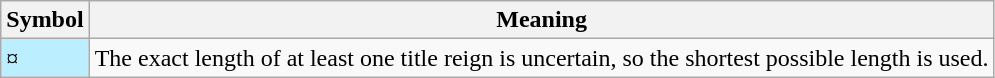<table class="wikitable">
<tr>
<th><strong>Symbol</strong></th>
<th><strong>Meaning</strong></th>
</tr>
<tr>
<td style="background-color:#bbeeff">¤</td>
<td>The exact length of at least one title reign is uncertain, so the shortest possible length is used.</td>
</tr>
</table>
